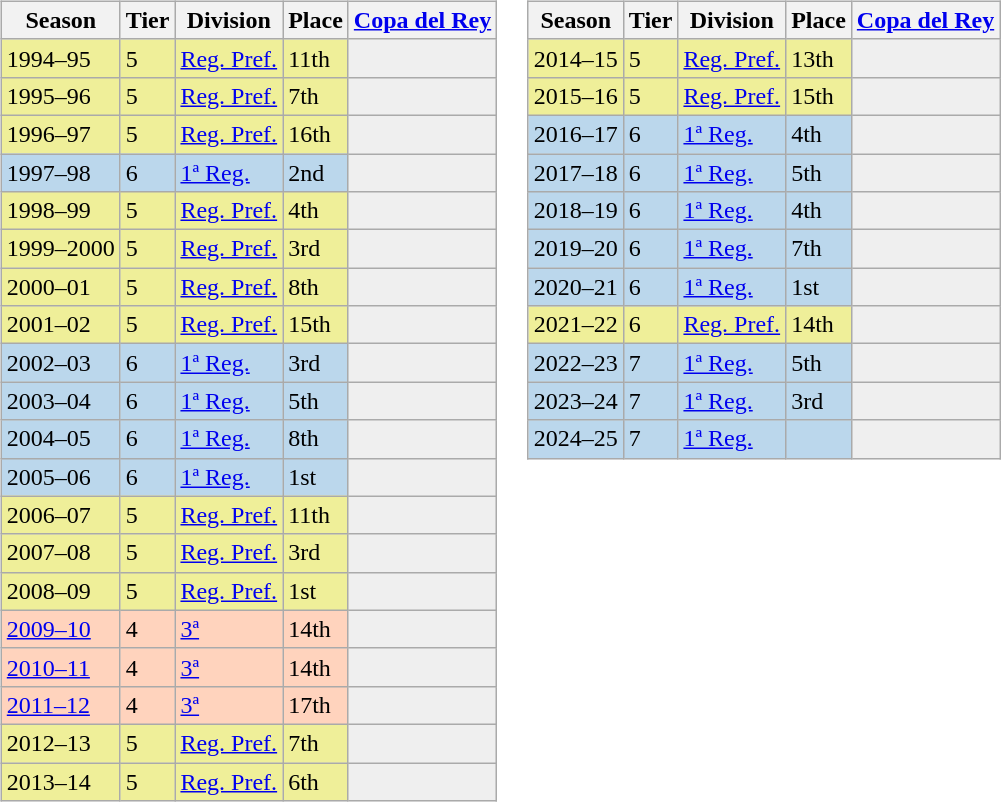<table>
<tr>
<td valign="top" width=0%><br><table class="wikitable">
<tr style="background:#f0f6fa;">
<th>Season</th>
<th>Tier</th>
<th>Division</th>
<th>Place</th>
<th><a href='#'>Copa del Rey</a></th>
</tr>
<tr>
<td style="background:#EFEF99;">1994–95</td>
<td style="background:#EFEF99;">5</td>
<td style="background:#EFEF99;"><a href='#'>Reg. Pref.</a></td>
<td style="background:#EFEF99;">11th</td>
<th style="background:#efefef;"></th>
</tr>
<tr>
<td style="background:#EFEF99;">1995–96</td>
<td style="background:#EFEF99;">5</td>
<td style="background:#EFEF99;"><a href='#'>Reg. Pref.</a></td>
<td style="background:#EFEF99;">7th</td>
<th style="background:#efefef;"></th>
</tr>
<tr>
<td style="background:#EFEF99;">1996–97</td>
<td style="background:#EFEF99;">5</td>
<td style="background:#EFEF99;"><a href='#'>Reg. Pref.</a></td>
<td style="background:#EFEF99;">16th</td>
<th style="background:#efefef;"></th>
</tr>
<tr>
<td style="background:#BBD7EC;">1997–98</td>
<td style="background:#BBD7EC;">6</td>
<td style="background:#BBD7EC;"><a href='#'>1ª Reg.</a></td>
<td style="background:#BBD7EC;">2nd</td>
<th style="background:#efefef;"></th>
</tr>
<tr>
<td style="background:#EFEF99;">1998–99</td>
<td style="background:#EFEF99;">5</td>
<td style="background:#EFEF99;"><a href='#'>Reg. Pref.</a></td>
<td style="background:#EFEF99;">4th</td>
<th style="background:#efefef;"></th>
</tr>
<tr>
<td style="background:#EFEF99;">1999–2000</td>
<td style="background:#EFEF99;">5</td>
<td style="background:#EFEF99;"><a href='#'>Reg. Pref.</a></td>
<td style="background:#EFEF99;">3rd</td>
<th style="background:#efefef;"></th>
</tr>
<tr>
<td style="background:#EFEF99;">2000–01</td>
<td style="background:#EFEF99;">5</td>
<td style="background:#EFEF99;"><a href='#'>Reg. Pref.</a></td>
<td style="background:#EFEF99;">8th</td>
<th style="background:#efefef;"></th>
</tr>
<tr>
<td style="background:#EFEF99;">2001–02</td>
<td style="background:#EFEF99;">5</td>
<td style="background:#EFEF99;"><a href='#'>Reg. Pref.</a></td>
<td style="background:#EFEF99;">15th</td>
<th style="background:#efefef;"></th>
</tr>
<tr>
<td style="background:#BBD7EC;">2002–03</td>
<td style="background:#BBD7EC;">6</td>
<td style="background:#BBD7EC;"><a href='#'>1ª Reg.</a></td>
<td style="background:#BBD7EC;">3rd</td>
<th style="background:#efefef;"></th>
</tr>
<tr>
<td style="background:#BBD7EC;">2003–04</td>
<td style="background:#BBD7EC;">6</td>
<td style="background:#BBD7EC;"><a href='#'>1ª Reg.</a></td>
<td style="background:#BBD7EC;">5th</td>
<th style="background:#efefef;"></th>
</tr>
<tr>
<td style="background:#BBD7EC;">2004–05</td>
<td style="background:#BBD7EC;">6</td>
<td style="background:#BBD7EC;"><a href='#'>1ª Reg.</a></td>
<td style="background:#BBD7EC;">8th</td>
<th style="background:#efefef;"></th>
</tr>
<tr>
<td style="background:#BBD7EC;">2005–06</td>
<td style="background:#BBD7EC;">6</td>
<td style="background:#BBD7EC;"><a href='#'>1ª Reg.</a></td>
<td style="background:#BBD7EC;">1st</td>
<th style="background:#efefef;"></th>
</tr>
<tr>
<td style="background:#EFEF99;">2006–07</td>
<td style="background:#EFEF99;">5</td>
<td style="background:#EFEF99;"><a href='#'>Reg. Pref.</a></td>
<td style="background:#EFEF99;">11th</td>
<th style="background:#efefef;"></th>
</tr>
<tr>
<td style="background:#EFEF99;">2007–08</td>
<td style="background:#EFEF99;">5</td>
<td style="background:#EFEF99;"><a href='#'>Reg. Pref.</a></td>
<td style="background:#EFEF99;">3rd</td>
<th style="background:#efefef;"></th>
</tr>
<tr>
<td style="background:#EFEF99;">2008–09</td>
<td style="background:#EFEF99;">5</td>
<td style="background:#EFEF99;"><a href='#'>Reg. Pref.</a></td>
<td style="background:#EFEF99;">1st</td>
<th style="background:#efefef;"></th>
</tr>
<tr>
<td style="background:#FFD3BD;"><a href='#'>2009–10</a></td>
<td style="background:#FFD3BD;">4</td>
<td style="background:#FFD3BD;"><a href='#'>3ª</a></td>
<td style="background:#FFD3BD;">14th</td>
<th style="background:#efefef;"></th>
</tr>
<tr>
<td style="background:#FFD3BD;"><a href='#'>2010–11</a></td>
<td style="background:#FFD3BD;">4</td>
<td style="background:#FFD3BD;"><a href='#'>3ª</a></td>
<td style="background:#FFD3BD;">14th</td>
<th style="background:#efefef;"></th>
</tr>
<tr>
<td style="background:#FFD3BD;"><a href='#'>2011–12</a></td>
<td style="background:#FFD3BD;">4</td>
<td style="background:#FFD3BD;"><a href='#'>3ª</a></td>
<td style="background:#FFD3BD;">17th</td>
<th style="background:#efefef;"></th>
</tr>
<tr>
<td style="background:#EFEF99;">2012–13</td>
<td style="background:#EFEF99;">5</td>
<td style="background:#EFEF99;"><a href='#'>Reg. Pref.</a></td>
<td style="background:#EFEF99;">7th</td>
<th style="background:#efefef;"></th>
</tr>
<tr>
<td style="background:#EFEF99;">2013–14</td>
<td style="background:#EFEF99;">5</td>
<td style="background:#EFEF99;"><a href='#'>Reg. Pref.</a></td>
<td style="background:#EFEF99;">6th</td>
<th style="background:#efefef;"></th>
</tr>
</table>
</td>
<td valign="top" width=0%><br><table class="wikitable">
<tr style="background:#f0f6fa;">
<th>Season</th>
<th>Tier</th>
<th>Division</th>
<th>Place</th>
<th><a href='#'>Copa del Rey</a></th>
</tr>
<tr>
<td style="background:#EFEF99;">2014–15</td>
<td style="background:#EFEF99;">5</td>
<td style="background:#EFEF99;"><a href='#'>Reg. Pref.</a></td>
<td style="background:#EFEF99;">13th</td>
<th style="background:#efefef;"></th>
</tr>
<tr>
<td style="background:#EFEF99;">2015–16</td>
<td style="background:#EFEF99;">5</td>
<td style="background:#EFEF99;"><a href='#'>Reg. Pref.</a></td>
<td style="background:#EFEF99;">15th</td>
<th style="background:#efefef;"></th>
</tr>
<tr>
<td style="background:#BBD7EC;">2016–17</td>
<td style="background:#BBD7EC;">6</td>
<td style="background:#BBD7EC;"><a href='#'>1ª Reg.</a></td>
<td style="background:#BBD7EC;">4th</td>
<th style="background:#efefef;"></th>
</tr>
<tr>
<td style="background:#BBD7EC;">2017–18</td>
<td style="background:#BBD7EC;">6</td>
<td style="background:#BBD7EC;"><a href='#'>1ª Reg.</a></td>
<td style="background:#BBD7EC;">5th</td>
<th style="background:#efefef;"></th>
</tr>
<tr>
<td style="background:#BBD7EC;">2018–19</td>
<td style="background:#BBD7EC;">6</td>
<td style="background:#BBD7EC;"><a href='#'>1ª Reg.</a></td>
<td style="background:#BBD7EC;">4th</td>
<th style="background:#efefef;"></th>
</tr>
<tr>
<td style="background:#BBD7EC;">2019–20</td>
<td style="background:#BBD7EC;">6</td>
<td style="background:#BBD7EC;"><a href='#'>1ª Reg.</a></td>
<td style="background:#BBD7EC;">7th</td>
<th style="background:#efefef;"></th>
</tr>
<tr>
<td style="background:#BBD7EC;">2020–21</td>
<td style="background:#BBD7EC;">6</td>
<td style="background:#BBD7EC;"><a href='#'>1ª Reg.</a></td>
<td style="background:#BBD7EC;">1st</td>
<th style="background:#efefef;"></th>
</tr>
<tr>
<td style="background:#EFEF99;">2021–22</td>
<td style="background:#EFEF99;">6</td>
<td style="background:#EFEF99;"><a href='#'>Reg. Pref.</a></td>
<td style="background:#EFEF99;">14th</td>
<th style="background:#efefef;"></th>
</tr>
<tr>
<td style="background:#BBD7EC;">2022–23</td>
<td style="background:#BBD7EC;">7</td>
<td style="background:#BBD7EC;"><a href='#'>1ª Reg.</a></td>
<td style="background:#BBD7EC;">5th</td>
<th style="background:#efefef;"></th>
</tr>
<tr>
<td style="background:#BBD7EC;">2023–24</td>
<td style="background:#BBD7EC;">7</td>
<td style="background:#BBD7EC;"><a href='#'>1ª Reg.</a></td>
<td style="background:#BBD7EC;">3rd</td>
<th style="background:#efefef;"></th>
</tr>
<tr>
<td style="background:#BBD7EC;">2024–25</td>
<td style="background:#BBD7EC;">7</td>
<td style="background:#BBD7EC;"><a href='#'>1ª Reg.</a></td>
<td style="background:#BBD7EC;"></td>
<th style="background:#efefef;"></th>
</tr>
</table>
</td>
</tr>
</table>
